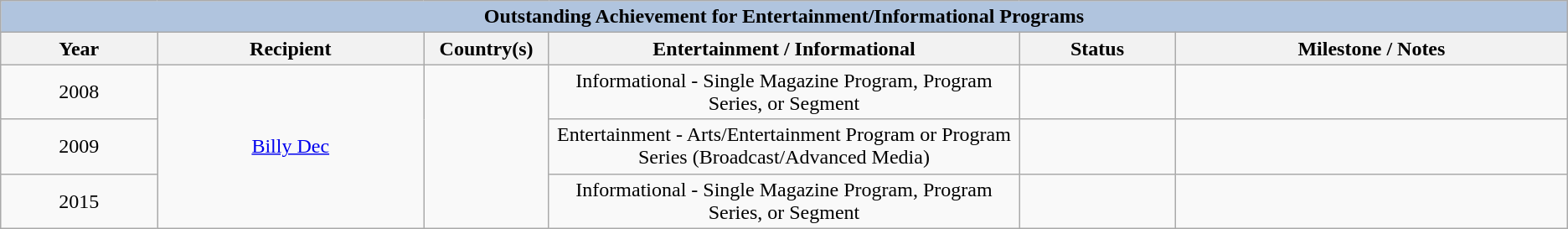<table class="wikitable" style="text-align: center">
<tr>
<th colspan="6" style="background:#B0C4DE;">Outstanding Achievement for Entertainment/Informational Programs</th>
</tr>
<tr>
<th width="10%">Year</th>
<th width="17%">Recipient</th>
<th width="8%">Country(s)</th>
<th width="30%">Entertainment / Informational</th>
<th width="10%">Status</th>
<th width="25%">Milestone / Notes</th>
</tr>
<tr>
<td>2008</td>
<td rowspan="3"><a href='#'>Billy Dec</a></td>
<td rowspan="3"></td>
<td>Informational - Single Magazine Program, Program Series, or Segment</td>
<td></td>
<td></td>
</tr>
<tr>
<td>2009</td>
<td>Entertainment - Arts/Entertainment Program or Program Series (Broadcast/Advanced Media)</td>
<td></td>
<td></td>
</tr>
<tr>
<td>2015</td>
<td>Informational - Single Magazine Program, Program Series, or Segment</td>
<td></td>
<td></td>
</tr>
</table>
